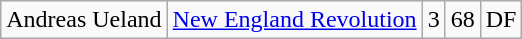<table class="wikitable" style="text-align: center;">
<tr>
<td>Andreas Ueland</td>
<td><a href='#'>New England Revolution</a></td>
<td>3</td>
<td>68</td>
<td>DF</td>
</tr>
</table>
